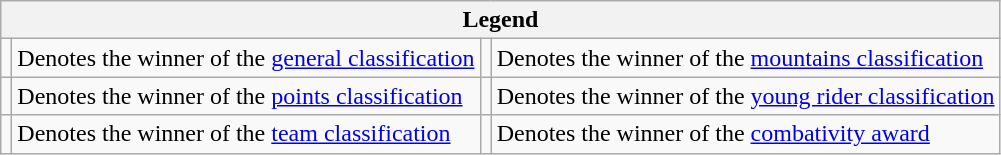<table class="wikitable noresize">
<tr>
<th colspan="4">Legend</th>
</tr>
<tr>
<td></td>
<td>Denotes the winner of the <a href='#'>general classification</a></td>
<td></td>
<td>Denotes the winner of the <a href='#'>mountains classification</a></td>
</tr>
<tr>
<td></td>
<td>Denotes the winner of the <a href='#'>points classification</a></td>
<td></td>
<td>Denotes the winner of the <a href='#'>young rider classification</a></td>
</tr>
<tr>
<td></td>
<td>Denotes the winner of the <a href='#'>team classification</a></td>
<td></td>
<td>Denotes the winner of the <a href='#'>combativity award</a></td>
</tr>
</table>
